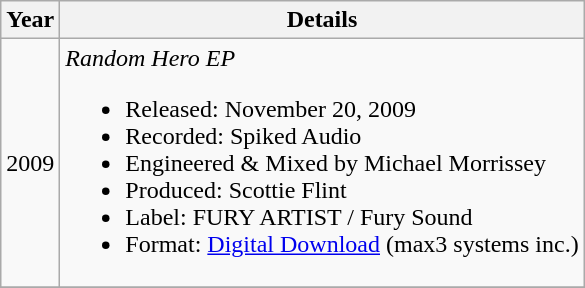<table class="wikitable" border="1">
<tr>
<th>Year</th>
<th>Details</th>
</tr>
<tr>
<td>2009</td>
<td><em>Random Hero EP</em><br><ul><li>Released: November 20, 2009</li><li>Recorded:  Spiked Audio</li><li>Engineered & Mixed by Michael Morrissey</li><li>Produced:  Scottie Flint</li><li>Label: FURY ARTIST / Fury Sound</li><li>Format: <a href='#'>Digital Download</a> (max3 systems inc.)</li></ul></td>
</tr>
<tr>
</tr>
</table>
